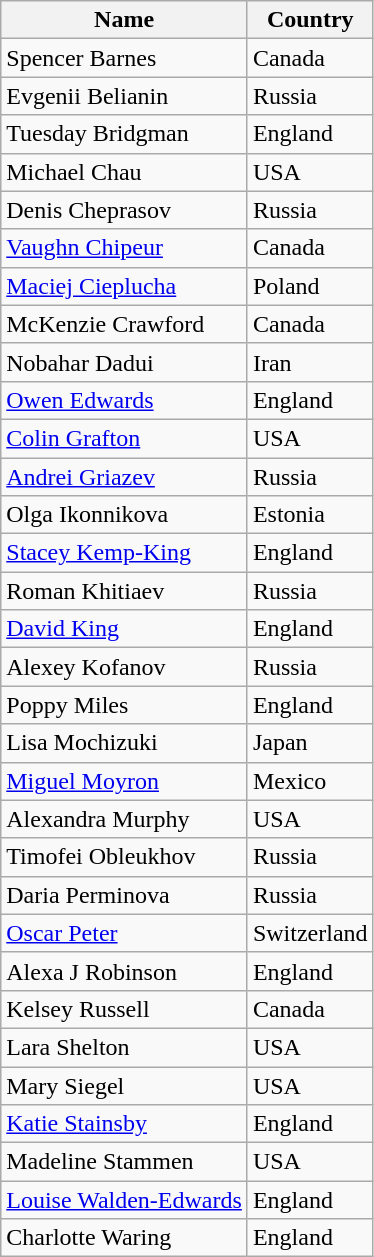<table class="wikitable">
<tr>
<th>Name</th>
<th>Country</th>
</tr>
<tr>
<td>Spencer Barnes</td>
<td>Canada</td>
</tr>
<tr>
<td>Evgenii Belianin</td>
<td>Russia</td>
</tr>
<tr>
<td>Tuesday Bridgman</td>
<td>England</td>
</tr>
<tr>
<td>Michael Chau</td>
<td>USA</td>
</tr>
<tr>
<td>Denis Cheprasov</td>
<td>Russia</td>
</tr>
<tr>
<td><a href='#'>Vaughn Chipeur</a></td>
<td>Canada</td>
</tr>
<tr>
<td><a href='#'>Maciej Cieplucha</a></td>
<td>Poland</td>
</tr>
<tr>
<td>McKenzie Crawford</td>
<td>Canada</td>
</tr>
<tr>
<td>Nobahar Dadui</td>
<td>Iran</td>
</tr>
<tr>
<td><a href='#'>Owen Edwards</a></td>
<td>England</td>
</tr>
<tr>
<td><a href='#'>Colin Grafton</a></td>
<td>USA</td>
</tr>
<tr>
<td><a href='#'>Andrei Griazev</a></td>
<td>Russia</td>
</tr>
<tr>
<td>Olga Ikonnikova</td>
<td>Estonia</td>
</tr>
<tr>
<td><a href='#'>Stacey Kemp-King</a></td>
<td>England</td>
</tr>
<tr>
<td>Roman Khitiaev</td>
<td>Russia</td>
</tr>
<tr>
<td><a href='#'>David King</a></td>
<td>England</td>
</tr>
<tr>
<td>Alexey Kofanov</td>
<td>Russia</td>
</tr>
<tr>
<td>Poppy Miles</td>
<td>England</td>
</tr>
<tr>
<td>Lisa Mochizuki</td>
<td>Japan</td>
</tr>
<tr>
<td><a href='#'>Miguel Moyron</a></td>
<td>Mexico</td>
</tr>
<tr>
<td>Alexandra Murphy</td>
<td>USA</td>
</tr>
<tr>
<td>Timofei Obleukhov</td>
<td>Russia</td>
</tr>
<tr>
<td>Daria Perminova</td>
<td>Russia</td>
</tr>
<tr>
<td><a href='#'>Oscar Peter</a></td>
<td>Switzerland</td>
</tr>
<tr>
<td>Alexa J Robinson</td>
<td>England</td>
</tr>
<tr>
<td>Kelsey Russell</td>
<td>Canada</td>
</tr>
<tr>
<td>Lara Shelton</td>
<td>USA</td>
</tr>
<tr>
<td>Mary Siegel</td>
<td>USA</td>
</tr>
<tr>
<td><a href='#'>Katie Stainsby</a></td>
<td>England</td>
</tr>
<tr>
<td>Madeline Stammen</td>
<td>USA</td>
</tr>
<tr>
<td><a href='#'>Louise Walden-Edwards</a></td>
<td>England</td>
</tr>
<tr>
<td>Charlotte Waring</td>
<td>England</td>
</tr>
</table>
